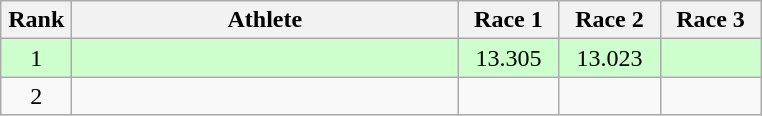<table class=wikitable style="text-align:center">
<tr>
<th width=40>Rank</th>
<th width=250>Athlete</th>
<th width=60>Race 1</th>
<th width=60>Race 2</th>
<th width=60>Race 3</th>
</tr>
<tr bgcolor=ccffcc>
<td>1</td>
<td align=left></td>
<td>13.305</td>
<td>13.023</td>
<td></td>
</tr>
<tr>
<td>2</td>
<td align=left></td>
<td></td>
<td></td>
<td></td>
</tr>
</table>
